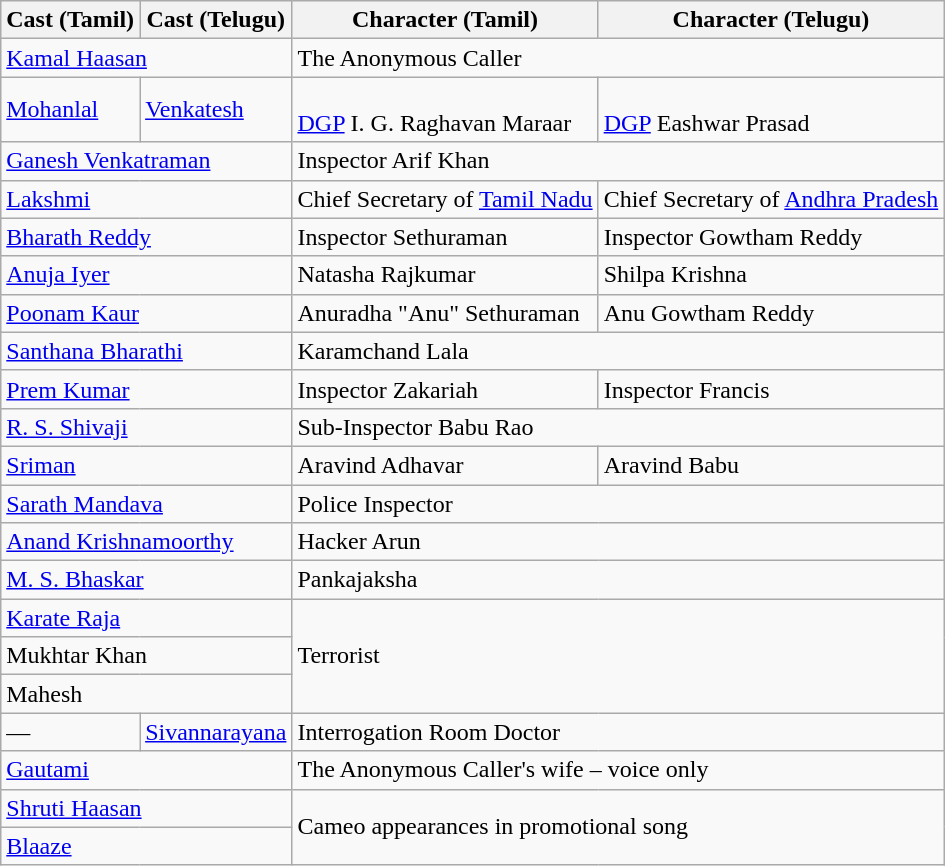<table class="wikitable">
<tr>
<th>Cast (Tamil)</th>
<th>Cast (Telugu)</th>
<th>Character (Tamil)</th>
<th>Character (Telugu)</th>
</tr>
<tr>
<td colspan="2"><div><a href='#'>Kamal Haasan</a></div></td>
<td colspan="2"><div>The Anonymous Caller</div></td>
</tr>
<tr>
<td><div><a href='#'>Mohanlal</a></div></td>
<td><div><a href='#'>Venkatesh</a></div></td>
<td><div><br><a href='#'>DGP</a> I. G. Raghavan Maraar </div></td>
<td><div><br><a href='#'>DGP</a> Eashwar Prasad </div></td>
</tr>
<tr>
<td colspan="2"><div><a href='#'>Ganesh Venkatraman</a></div></td>
<td colspan="2"><div>Inspector Arif Khan  </div></td>
</tr>
<tr>
<td colspan="2"><div><a href='#'>Lakshmi</a></div></td>
<td><div>Chief Secretary of <a href='#'>Tamil Nadu</a></div></td>
<td><div>Chief Secretary of <a href='#'>Andhra Pradesh</a></div></td>
</tr>
<tr>
<td colspan="2"><div><a href='#'>Bharath Reddy</a></div></td>
<td><div>Inspector Sethuraman</div></td>
<td><div>Inspector Gowtham Reddy</div></td>
</tr>
<tr>
<td colspan="2"><div><a href='#'>Anuja Iyer</a></div></td>
<td><div>Natasha Rajkumar</div></td>
<td><div>Shilpa Krishna</div></td>
</tr>
<tr>
<td colspan="2"><div><a href='#'>Poonam Kaur</a></div></td>
<td><div>Anuradha "Anu" Sethuraman</div></td>
<td><div>Anu Gowtham Reddy</div></td>
</tr>
<tr>
<td colspan="2"><div><a href='#'>Santhana Bharathi</a></div></td>
<td colspan="2"><div>Karamchand Lala</div></td>
</tr>
<tr>
<td colspan="2"><div><a href='#'>Prem Kumar</a></div></td>
<td><div>Inspector Zakariah</div></td>
<td><div>Inspector Francis</div></td>
</tr>
<tr>
<td colspan="2"><div><a href='#'>R. S. Shivaji</a></div></td>
<td colspan="2"><div>Sub-Inspector Babu Rao</div></td>
</tr>
<tr>
<td colspan="2"><div><a href='#'>Sriman</a></div></td>
<td><div>Aravind Adhavar</div></td>
<td><div>Aravind Babu</div></td>
</tr>
<tr>
<td colspan="2"><div><a href='#'>Sarath Mandava</a></div></td>
<td colspan="2"><div>Police Inspector</div></td>
</tr>
<tr>
<td colspan="2"><div><a href='#'>Anand Krishnamoorthy</a></div></td>
<td colspan="2"><div>Hacker Arun</div></td>
</tr>
<tr>
<td colspan="2"><div><a href='#'>M. S. Bhaskar</a></div></td>
<td colspan="2"><div> Pankajaksha</div></td>
</tr>
<tr>
<td colspan="2"><div><a href='#'>Karate Raja</a></div></td>
<td colspan="2" rowspan="3"><div>Terrorist</div></td>
</tr>
<tr>
<td colspan="2"><div>Mukhtar Khan</div></td>
</tr>
<tr>
<td colspan="2"><div>Mahesh</div></td>
</tr>
<tr>
<td><div>—</div></td>
<td><div><a href='#'>Sivannarayana</a></div></td>
<td colspan="2"><div>Interrogation Room Doctor</div></td>
</tr>
<tr>
<td colspan="2"><div><a href='#'>Gautami</a></div></td>
<td colspan="2"><div>The Anonymous Caller's wife – voice only</div></td>
</tr>
<tr>
<td colspan="2"><div><a href='#'>Shruti Haasan</a></div></td>
<td colspan="2" rowspan="2"><div>Cameo appearances in promotional song</div></td>
</tr>
<tr>
<td colspan="2"><div><a href='#'>Blaaze</a></div></td>
</tr>
</table>
